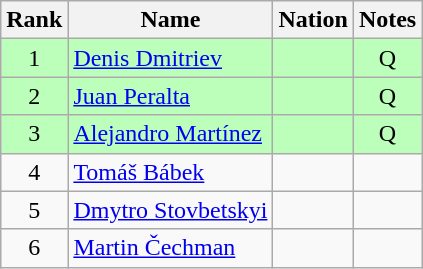<table class="wikitable sortable" style="text-align:center">
<tr>
<th>Rank</th>
<th>Name</th>
<th>Nation</th>
<th>Notes</th>
</tr>
<tr bgcolor=bbffbb>
<td>1</td>
<td align=left><a href='#'>Denis Dmitriev</a></td>
<td align=left></td>
<td>Q</td>
</tr>
<tr bgcolor=bbffbb>
<td>2</td>
<td align=left><a href='#'>Juan Peralta</a></td>
<td align=left></td>
<td>Q</td>
</tr>
<tr bgcolor=bbffbb>
<td>3</td>
<td align=left><a href='#'>Alejandro Martínez</a></td>
<td align=left></td>
<td>Q</td>
</tr>
<tr>
<td>4</td>
<td align=left><a href='#'>Tomáš Bábek</a></td>
<td align=left></td>
<td></td>
</tr>
<tr>
<td>5</td>
<td align=left><a href='#'>Dmytro Stovbetskyi</a></td>
<td align=left></td>
<td></td>
</tr>
<tr>
<td>6</td>
<td align=left><a href='#'>Martin Čechman</a></td>
<td align=left></td>
<td></td>
</tr>
</table>
